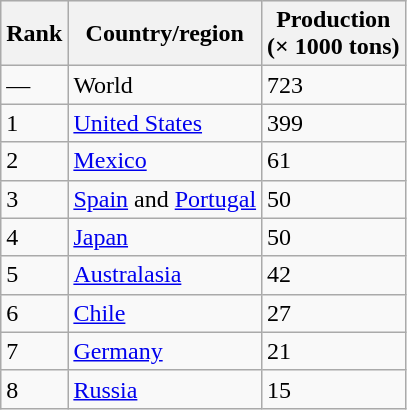<table class="wikitable sortable">
<tr bgcolor="#ececec">
<th>Rank</th>
<th>Country/region</th>
<th>Production<br>(× 1000 tons)</th>
</tr>
<tr>
<td>—</td>
<td>World</td>
<td>723</td>
</tr>
<tr>
<td>1</td>
<td> <a href='#'>United States</a></td>
<td>399</td>
</tr>
<tr>
<td>2</td>
<td> <a href='#'>Mexico</a></td>
<td>61</td>
</tr>
<tr>
<td>3</td>
<td> <a href='#'>Spain</a> and <a href='#'>Portugal</a></td>
<td>50</td>
</tr>
<tr>
<td>4</td>
<td> <a href='#'>Japan</a></td>
<td>50</td>
</tr>
<tr>
<td>5</td>
<td> <a href='#'>Australasia</a></td>
<td>42</td>
</tr>
<tr>
<td>6</td>
<td> <a href='#'>Chile</a></td>
<td>27</td>
</tr>
<tr>
<td>7</td>
<td> <a href='#'>Germany</a></td>
<td>21</td>
</tr>
<tr>
<td>8</td>
<td> <a href='#'>Russia</a></td>
<td>15</td>
</tr>
</table>
